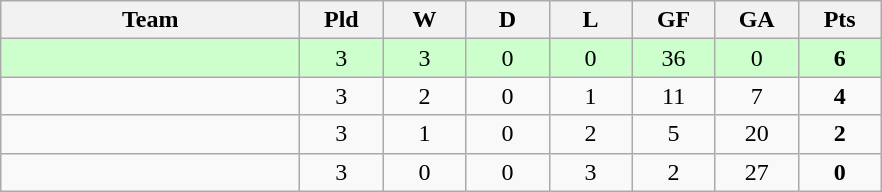<table class="wikitable" style="text-align:center">
<tr>
<th style="width:12em">Team</th>
<th style="width:3em">Pld</th>
<th style="width:3em">W</th>
<th style="width:3em">D</th>
<th style="width:3em">L</th>
<th style="width:3em">GF</th>
<th style="width:3em">GA</th>
<th style="width:3em">Pts</th>
</tr>
<tr style="background:#ccffcc;">
<td align=left></td>
<td>3</td>
<td>3</td>
<td>0</td>
<td>0</td>
<td>36</td>
<td>0</td>
<td><strong>6</strong></td>
</tr>
<tr>
<td align=left></td>
<td>3</td>
<td>2</td>
<td>0</td>
<td>1</td>
<td>11</td>
<td>7</td>
<td><strong>4</strong></td>
</tr>
<tr>
<td align=left></td>
<td>3</td>
<td>1</td>
<td>0</td>
<td>2</td>
<td>5</td>
<td>20</td>
<td><strong>2</strong></td>
</tr>
<tr>
<td align=left></td>
<td>3</td>
<td>0</td>
<td>0</td>
<td>3</td>
<td>2</td>
<td>27</td>
<td><strong>0</strong></td>
</tr>
</table>
